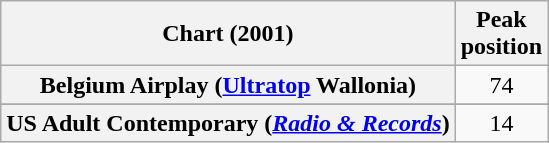<table class="wikitable sortable plainrowheaders" style="text-align:center">
<tr>
<th scope="col">Chart (2001)</th>
<th scope="col">Peak<br>position</th>
</tr>
<tr>
<th scope="row">Belgium Airplay (<a href='#'>Ultratop</a> Wallonia)</th>
<td>74</td>
</tr>
<tr>
</tr>
<tr>
<th scope="row">US Adult Contemporary (<em><a href='#'>Radio & Records</a></em>)</th>
<td>14</td>
</tr>
</table>
